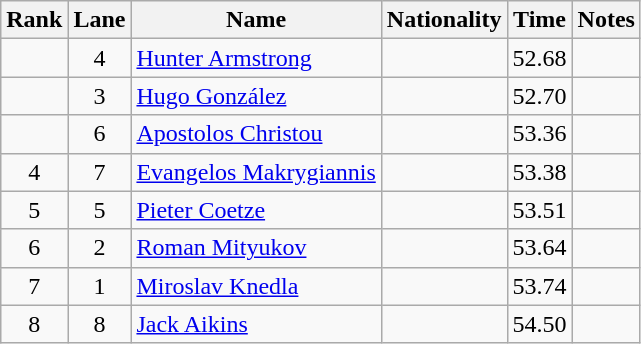<table class="wikitable sortable" style="text-align:center">
<tr>
<th>Rank</th>
<th>Lane</th>
<th>Name</th>
<th>Nationality</th>
<th>Time</th>
<th>Notes</th>
</tr>
<tr>
<td></td>
<td>4</td>
<td align=left><a href='#'>Hunter Armstrong</a></td>
<td align=left></td>
<td>52.68</td>
<td></td>
</tr>
<tr>
<td></td>
<td>3</td>
<td align=left><a href='#'>Hugo González</a></td>
<td align=left></td>
<td>52.70</td>
<td></td>
</tr>
<tr>
<td></td>
<td>6</td>
<td align=left><a href='#'>Apostolos Christou</a></td>
<td align=left></td>
<td>53.36</td>
<td></td>
</tr>
<tr>
<td>4</td>
<td>7</td>
<td align=left><a href='#'>Evangelos Makrygiannis</a></td>
<td align=left></td>
<td>53.38</td>
<td></td>
</tr>
<tr>
<td>5</td>
<td>5</td>
<td align=left><a href='#'>Pieter Coetze</a></td>
<td align=left></td>
<td>53.51</td>
<td></td>
</tr>
<tr>
<td>6</td>
<td>2</td>
<td align=left><a href='#'>Roman Mityukov</a></td>
<td align=left></td>
<td>53.64</td>
<td></td>
</tr>
<tr>
<td>7</td>
<td>1</td>
<td align=left><a href='#'>Miroslav Knedla</a></td>
<td align=left></td>
<td>53.74</td>
<td></td>
</tr>
<tr>
<td>8</td>
<td>8</td>
<td align=left><a href='#'>Jack Aikins</a></td>
<td align=left></td>
<td>54.50</td>
<td></td>
</tr>
</table>
